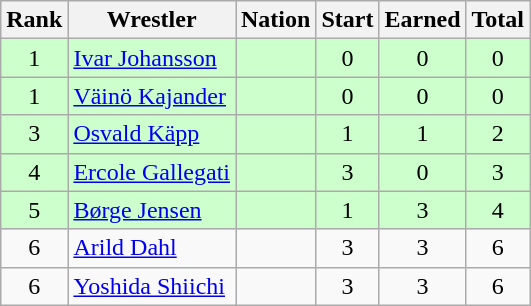<table class="wikitable sortable" style="text-align:center;">
<tr>
<th>Rank</th>
<th>Wrestler</th>
<th>Nation</th>
<th>Start</th>
<th>Earned</th>
<th>Total</th>
</tr>
<tr style="background:#cfc;">
<td>1</td>
<td align=left><a href='#'>Ivar Johansson</a></td>
<td align=left></td>
<td>0</td>
<td>0</td>
<td>0</td>
</tr>
<tr style="background:#cfc;">
<td>1</td>
<td align=left><a href='#'>Väinö Kajander</a></td>
<td align=left></td>
<td>0</td>
<td>0</td>
<td>0</td>
</tr>
<tr style="background:#cfc;">
<td>3</td>
<td align=left><a href='#'>Osvald Käpp</a></td>
<td align=left></td>
<td>1</td>
<td>1</td>
<td>2</td>
</tr>
<tr style="background:#cfc;">
<td>4</td>
<td align=left><a href='#'>Ercole Gallegati</a></td>
<td align=left></td>
<td>3</td>
<td>0</td>
<td>3</td>
</tr>
<tr style="background:#cfc;">
<td>5</td>
<td align=left><a href='#'>Børge Jensen</a></td>
<td align=left></td>
<td>1</td>
<td>3</td>
<td>4</td>
</tr>
<tr>
<td>6</td>
<td align=left><a href='#'>Arild Dahl</a></td>
<td align=left></td>
<td>3</td>
<td>3</td>
<td>6</td>
</tr>
<tr>
<td>6</td>
<td align=left><a href='#'>Yoshida Shiichi</a></td>
<td align=left></td>
<td>3</td>
<td>3</td>
<td>6</td>
</tr>
</table>
